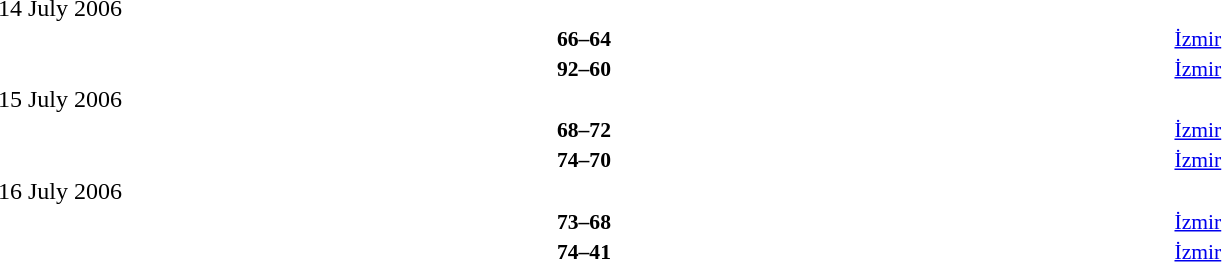<table style="width:100%;" cellspacing="1">
<tr>
<th width=25%></th>
<th width=3%></th>
<th width=6%></th>
<th width=3%></th>
<th width=25%></th>
</tr>
<tr>
<td>14 July 2006</td>
</tr>
<tr style=font-size:90%>
<td align=right><strong></strong></td>
<td></td>
<td align=center><strong>66–64</strong></td>
<td></td>
<td><strong></strong></td>
<td><a href='#'>İzmir</a></td>
</tr>
<tr style=font-size:90%>
<td align=right><strong></strong></td>
<td></td>
<td align=center><strong>92–60</strong></td>
<td></td>
<td><strong></strong></td>
<td><a href='#'>İzmir</a></td>
</tr>
<tr>
<td>15 July 2006</td>
</tr>
<tr style=font-size:90%>
<td align=right><strong></strong></td>
<td></td>
<td align=center><strong>68–72</strong></td>
<td></td>
<td><strong></strong></td>
<td><a href='#'>İzmir</a></td>
</tr>
<tr style=font-size:90%>
<td align=right><strong></strong></td>
<td></td>
<td align=center><strong>74–70</strong></td>
<td></td>
<td><strong></strong></td>
<td><a href='#'>İzmir</a></td>
</tr>
<tr>
<td>16 July 2006</td>
</tr>
<tr style=font-size:90%>
<td align=right><strong></strong></td>
<td></td>
<td align=center><strong>73–68</strong></td>
<td></td>
<td><strong></strong></td>
<td><a href='#'>İzmir</a></td>
</tr>
<tr style=font-size:90%>
<td align=right><strong></strong></td>
<td></td>
<td align=center><strong>74–41</strong></td>
<td></td>
<td><strong></strong></td>
<td><a href='#'>İzmir</a></td>
</tr>
</table>
